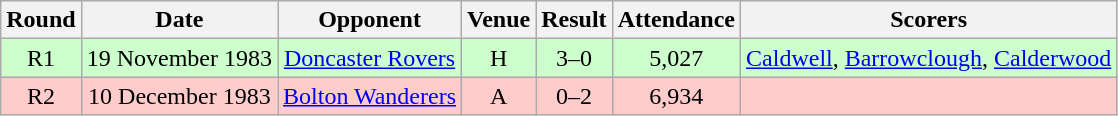<table class="wikitable" style="font-size:100%; text-align:center">
<tr>
<th>Round</th>
<th>Date</th>
<th>Opponent</th>
<th>Venue</th>
<th>Result</th>
<th>Attendance</th>
<th>Scorers</th>
</tr>
<tr style="background-color: #CCFFCC;">
<td>R1</td>
<td>19 November 1983</td>
<td><a href='#'>Doncaster Rovers</a></td>
<td>H</td>
<td>3–0</td>
<td>5,027</td>
<td><a href='#'>Caldwell</a>, <a href='#'>Barrowclough</a>, <a href='#'>Calderwood</a></td>
</tr>
<tr style="background-color: #FFCCCC;">
<td>R2</td>
<td>10 December 1983</td>
<td><a href='#'>Bolton Wanderers</a></td>
<td>A</td>
<td>0–2</td>
<td>6,934</td>
<td></td>
</tr>
</table>
